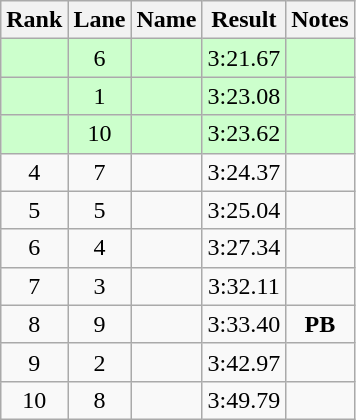<table class="wikitable" style="text-align:center">
<tr>
<th>Rank</th>
<th>Lane</th>
<th>Name</th>
<th>Result</th>
<th>Notes</th>
</tr>
<tr bgcolor=ccffcc>
<td></td>
<td>6</td>
<td align="left"></td>
<td>3:21.67</td>
<td></td>
</tr>
<tr bgcolor=ccffcc>
<td></td>
<td>1</td>
<td align="left"></td>
<td>3:23.08</td>
<td></td>
</tr>
<tr bgcolor=ccffcc>
<td></td>
<td>10</td>
<td align="left"></td>
<td>3:23.62</td>
<td></td>
</tr>
<tr>
<td>4</td>
<td>7</td>
<td align="left"></td>
<td>3:24.37</td>
<td></td>
</tr>
<tr>
<td>5</td>
<td>5</td>
<td align="left"></td>
<td>3:25.04</td>
<td></td>
</tr>
<tr>
<td>6</td>
<td>4</td>
<td align="left"></td>
<td>3:27.34</td>
<td></td>
</tr>
<tr>
<td>7</td>
<td>3</td>
<td align="left"></td>
<td>3:32.11</td>
<td></td>
</tr>
<tr>
<td>8</td>
<td>9</td>
<td align="left"></td>
<td>3:33.40</td>
<td><strong>PB</strong></td>
</tr>
<tr>
<td>9</td>
<td>2</td>
<td align="left"></td>
<td>3:42.97</td>
<td></td>
</tr>
<tr>
<td>10</td>
<td>8</td>
<td align="left"></td>
<td>3:49.79</td>
<td></td>
</tr>
</table>
